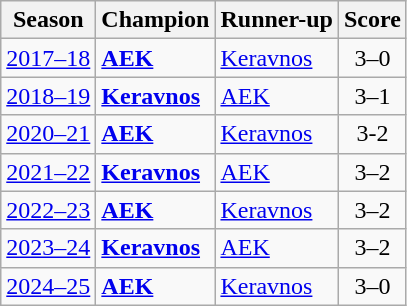<table class="wikitable">
<tr>
<th>Season</th>
<th>Champion</th>
<th>Runner-up</th>
<th>Score</th>
</tr>
<tr>
<td><a href='#'>2017–18</a></td>
<td><strong><a href='#'>AEK</a></strong></td>
<td><a href='#'>Keravnos</a></td>
<td align=center>3–0</td>
</tr>
<tr>
<td><a href='#'>2018–19</a></td>
<td><strong><a href='#'>Keravnos</a></strong></td>
<td><a href='#'>AEK</a></td>
<td align=center>3–1</td>
</tr>
<tr>
<td><a href='#'>2020–21</a></td>
<td><strong><a href='#'>AEK</a></strong></td>
<td><a href='#'>Keravnos</a></td>
<td align=center>3-2</td>
</tr>
<tr>
<td><a href='#'>2021–22</a></td>
<td><strong><a href='#'>Keravnos</a></strong></td>
<td><a href='#'>AEK</a></td>
<td align=center>3–2</td>
</tr>
<tr>
<td><a href='#'>2022–23</a></td>
<td><strong><a href='#'>AEK</a></strong></td>
<td><a href='#'>Keravnos</a></td>
<td align=center>3–2</td>
</tr>
<tr>
<td><a href='#'>2023–24</a></td>
<td><strong><a href='#'>Keravnos</a></strong></td>
<td><a href='#'>AEK</a></td>
<td align=center>3–2</td>
</tr>
<tr>
<td><a href='#'>2024–25</a></td>
<td><strong><a href='#'>AEK</a></strong></td>
<td><a href='#'>Keravnos</a></td>
<td align=center>3–0</td>
</tr>
</table>
